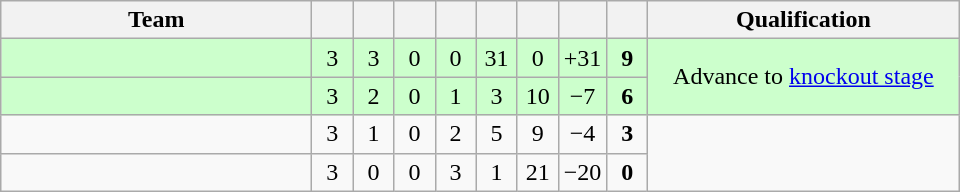<table class=wikitable style="text-align:center">
<tr>
<th width=200>Team</th>
<th width=20></th>
<th width=20></th>
<th width=20></th>
<th width=20></th>
<th width=20></th>
<th width=20></th>
<th width=20></th>
<th width=20></th>
<th width=200>Qualification</th>
</tr>
<tr bgcolor=#ccffcc>
<td align=left></td>
<td>3</td>
<td>3</td>
<td>0</td>
<td>0</td>
<td>31</td>
<td>0</td>
<td>+31</td>
<td><strong>9</strong></td>
<td rowspan=2>Advance to <a href='#'>knockout stage</a></td>
</tr>
<tr bgcolor=#ccffcc>
<td align=left></td>
<td>3</td>
<td>2</td>
<td>0</td>
<td>1</td>
<td>3</td>
<td>10</td>
<td>−7</td>
<td><strong>6</strong></td>
</tr>
<tr>
<td align=left></td>
<td>3</td>
<td>1</td>
<td>0</td>
<td>2</td>
<td>5</td>
<td>9</td>
<td>−4</td>
<td><strong>3</strong></td>
<td rowspan=2></td>
</tr>
<tr>
<td align=left></td>
<td>3</td>
<td>0</td>
<td>0</td>
<td>3</td>
<td>1</td>
<td>21</td>
<td>−20</td>
<td><strong>0</strong></td>
</tr>
</table>
